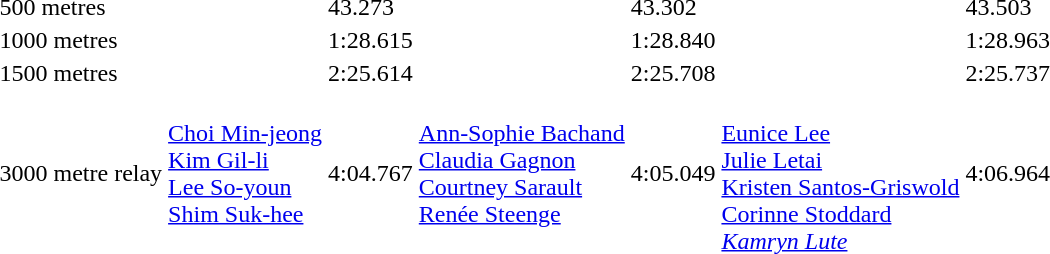<table>
<tr>
<td>500 metres</td>
<td></td>
<td>43.273</td>
<td></td>
<td>43.302</td>
<td></td>
<td>43.503</td>
</tr>
<tr>
<td>1000 metres</td>
<td></td>
<td>1:28.615</td>
<td></td>
<td>1:28.840</td>
<td></td>
<td>1:28.963</td>
</tr>
<tr>
<td>1500 metres</td>
<td></td>
<td>2:25.614</td>
<td></td>
<td>2:25.708</td>
<td></td>
<td>2:25.737</td>
</tr>
<tr>
<td>3000 metre relay</td>
<td valign=top><br><a href='#'>Choi Min-jeong</a><br><a href='#'>Kim Gil-li</a><br><a href='#'>Lee So-youn</a><br><a href='#'>Shim Suk-hee</a></td>
<td>4:04.767</td>
<td valign=top><br><a href='#'>Ann-Sophie Bachand</a><br><a href='#'>Claudia Gagnon</a><br><a href='#'>Courtney Sarault</a><br><a href='#'>Renée Steenge</a></td>
<td>4:05.049</td>
<td valign=top><br><a href='#'>Eunice Lee</a><br><a href='#'>Julie Letai</a><br><a href='#'>Kristen Santos-Griswold</a><br><a href='#'>Corinne Stoddard</a><br><em><a href='#'>Kamryn Lute</a></em></td>
<td>4:06.964</td>
</tr>
</table>
